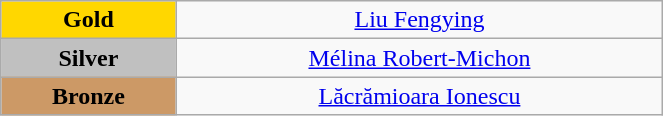<table class="wikitable" style="text-align:center; " width="35%">
<tr>
<td bgcolor="gold"><strong>Gold</strong></td>
<td><a href='#'>Liu Fengying</a><br>  <small><em></em></small></td>
</tr>
<tr>
<td bgcolor="silver"><strong>Silver</strong></td>
<td><a href='#'>Mélina Robert-Michon</a><br>  <small><em></em></small></td>
</tr>
<tr>
<td bgcolor="CC9966"><strong>Bronze</strong></td>
<td><a href='#'>Lăcrămioara Ionescu</a><br>  <small><em></em></small></td>
</tr>
</table>
